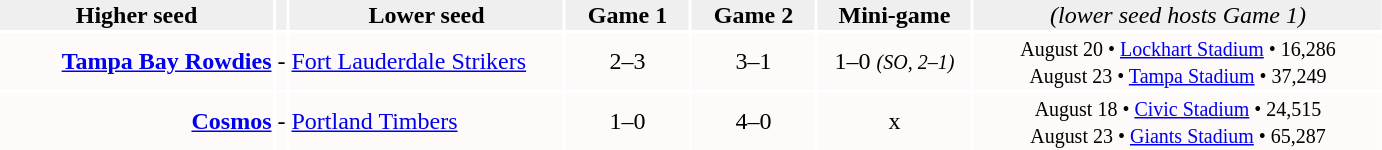<table style="border-collapse:collapse border=1 cellspacing=0 cellpadding=2">
<tr align=center bgcolor=#efefef>
<th width=180>Higher seed</th>
<th width=5></th>
<th width=180>Lower seed</th>
<th width=80>Game 1</th>
<th width=80>Game 2</th>
<th width=100>Mini-game</th>
<td width=270><em>(lower seed hosts Game 1)</em></td>
</tr>
<tr align=center bgcolor=fffafa>
<td align=right><strong><a href='#'>Tampa Bay Rowdies</a></strong></td>
<td>-</td>
<td align=left><a href='#'>Fort Lauderdale Strikers</a></td>
<td>2–3</td>
<td>3–1</td>
<td>1–0 <small><em>(SO, 2–1)</em></small></td>
<td><small>August 20 • <a href='#'>Lockhart Stadium</a> • 16,286<br>August 23 • <a href='#'>Tampa Stadium</a> • 37,249</small></td>
</tr>
<tr align=center bgcolor=fffafa>
<td align=right><strong><a href='#'>Cosmos</a></strong></td>
<td>-</td>
<td align=left><a href='#'>Portland Timbers</a></td>
<td>1–0</td>
<td>4–0</td>
<td>x</td>
<td><small>August 18 • <a href='#'>Civic Stadium</a> • 24,515<br>August 23 • <a href='#'>Giants Stadium</a> • 65,287</small></td>
</tr>
</table>
